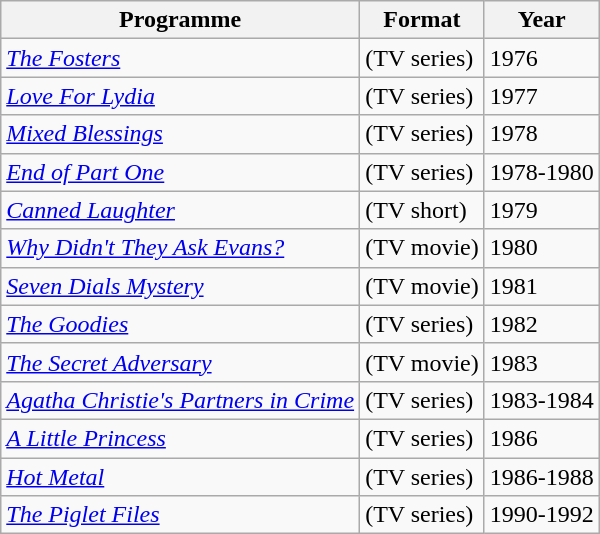<table class="wikitable">
<tr>
<th>Programme</th>
<th>Format</th>
<th>Year</th>
</tr>
<tr>
<td><em><a href='#'>The Fosters</a></em></td>
<td>(TV series)</td>
<td>1976</td>
</tr>
<tr>
<td><em><a href='#'>Love For Lydia</a></em></td>
<td>(TV series)</td>
<td>1977</td>
</tr>
<tr>
<td><em><a href='#'>Mixed Blessings</a></em></td>
<td>(TV series)</td>
<td>1978</td>
</tr>
<tr>
<td><em><a href='#'>End of Part One</a></em></td>
<td>(TV series)</td>
<td>1978-1980</td>
</tr>
<tr>
<td><em><a href='#'>Canned Laughter</a></em></td>
<td>(TV short)</td>
<td>1979</td>
</tr>
<tr>
<td><em><a href='#'>Why Didn't They Ask Evans?</a></em></td>
<td>(TV movie)</td>
<td>1980</td>
</tr>
<tr>
<td><em><a href='#'>Seven Dials Mystery</a></em></td>
<td>(TV movie)</td>
<td>1981</td>
</tr>
<tr>
<td><em><a href='#'>The Goodies</a></em></td>
<td>(TV series)</td>
<td>1982</td>
</tr>
<tr>
<td><em><a href='#'>The Secret Adversary</a></em></td>
<td>(TV movie)</td>
<td>1983</td>
</tr>
<tr>
<td><em><a href='#'>Agatha Christie's Partners in Crime</a></em></td>
<td>(TV series)</td>
<td>1983-1984</td>
</tr>
<tr>
<td><em><a href='#'>A Little Princess</a></em></td>
<td>(TV series)</td>
<td>1986</td>
</tr>
<tr>
<td><em><a href='#'>Hot Metal</a></em></td>
<td>(TV series)</td>
<td>1986-1988</td>
</tr>
<tr>
<td><em><a href='#'>The Piglet Files</a></em></td>
<td>(TV series)</td>
<td>1990-1992</td>
</tr>
</table>
